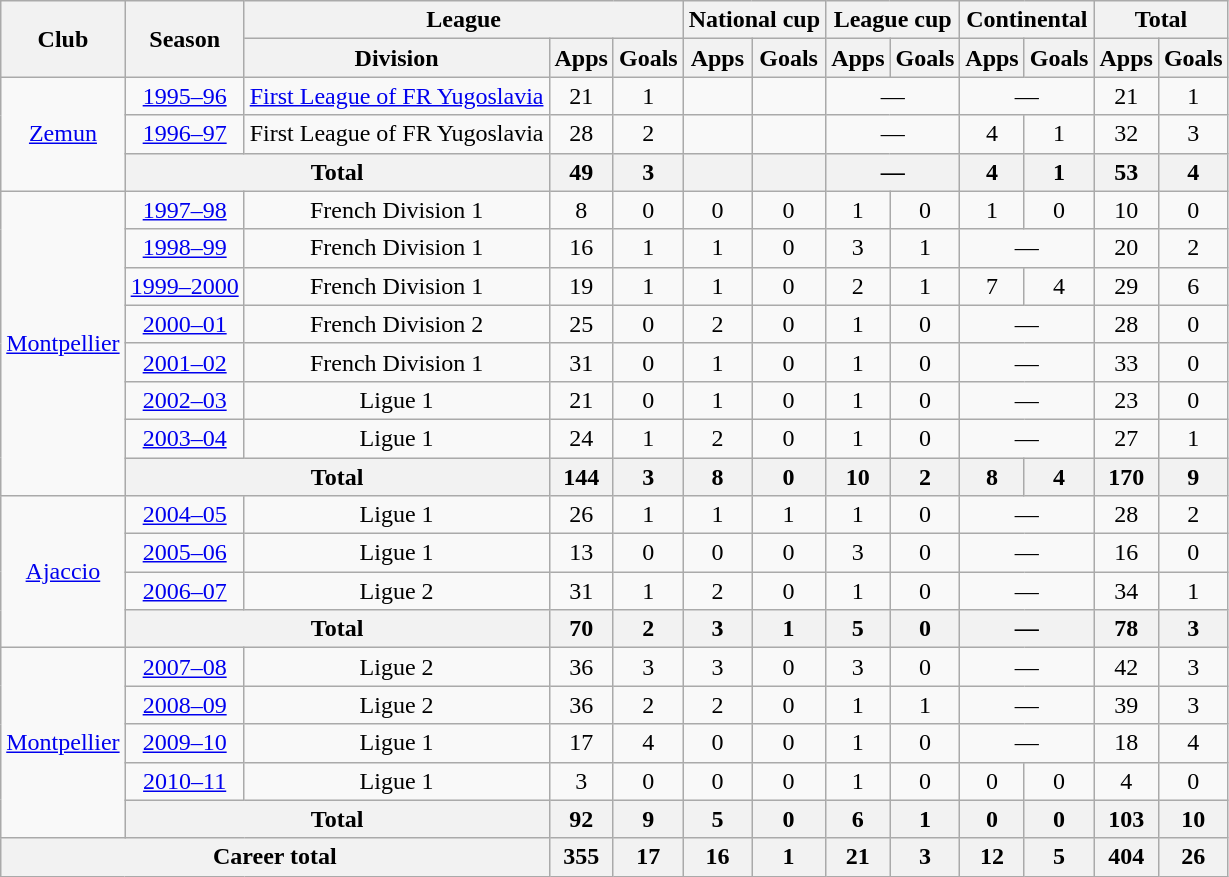<table class="wikitable" style="text-align:center">
<tr>
<th rowspan="2">Club</th>
<th rowspan="2">Season</th>
<th colspan="3">League</th>
<th colspan="2">National cup</th>
<th colspan="2">League cup</th>
<th colspan="2">Continental</th>
<th colspan="2">Total</th>
</tr>
<tr>
<th>Division</th>
<th>Apps</th>
<th>Goals</th>
<th>Apps</th>
<th>Goals</th>
<th>Apps</th>
<th>Goals</th>
<th>Apps</th>
<th>Goals</th>
<th>Apps</th>
<th>Goals</th>
</tr>
<tr>
<td rowspan="3"><a href='#'>Zemun</a></td>
<td><a href='#'>1995–96</a></td>
<td><a href='#'>First League of FR Yugoslavia</a></td>
<td>21</td>
<td>1</td>
<td></td>
<td></td>
<td colspan="2">—</td>
<td colspan="2">—</td>
<td>21</td>
<td>1</td>
</tr>
<tr>
<td><a href='#'>1996–97</a></td>
<td>First League of FR Yugoslavia</td>
<td>28</td>
<td>2</td>
<td></td>
<td></td>
<td colspan="2">—</td>
<td>4</td>
<td>1</td>
<td>32</td>
<td>3</td>
</tr>
<tr>
<th colspan="2">Total</th>
<th>49</th>
<th>3</th>
<th></th>
<th></th>
<th colspan="2">—</th>
<th>4</th>
<th>1</th>
<th>53</th>
<th>4</th>
</tr>
<tr>
<td rowspan="8"><a href='#'>Montpellier</a></td>
<td><a href='#'>1997–98</a></td>
<td>French Division 1</td>
<td>8</td>
<td>0</td>
<td>0</td>
<td>0</td>
<td>1</td>
<td>0</td>
<td>1</td>
<td>0</td>
<td>10</td>
<td>0</td>
</tr>
<tr>
<td><a href='#'>1998–99</a></td>
<td>French Division 1</td>
<td>16</td>
<td>1</td>
<td>1</td>
<td>0</td>
<td>3</td>
<td>1</td>
<td colspan="2">—</td>
<td>20</td>
<td>2</td>
</tr>
<tr>
<td><a href='#'>1999–2000</a></td>
<td>French Division 1</td>
<td>19</td>
<td>1</td>
<td>1</td>
<td>0</td>
<td>2</td>
<td>1</td>
<td>7</td>
<td>4</td>
<td>29</td>
<td>6</td>
</tr>
<tr>
<td><a href='#'>2000–01</a></td>
<td>French Division 2</td>
<td>25</td>
<td>0</td>
<td>2</td>
<td>0</td>
<td>1</td>
<td>0</td>
<td colspan="2">—</td>
<td>28</td>
<td>0</td>
</tr>
<tr>
<td><a href='#'>2001–02</a></td>
<td>French Division 1</td>
<td>31</td>
<td>0</td>
<td>1</td>
<td>0</td>
<td>1</td>
<td>0</td>
<td colspan="2">—</td>
<td>33</td>
<td>0</td>
</tr>
<tr>
<td><a href='#'>2002–03</a></td>
<td>Ligue 1</td>
<td>21</td>
<td>0</td>
<td>1</td>
<td>0</td>
<td>1</td>
<td>0</td>
<td colspan="2">—</td>
<td>23</td>
<td>0</td>
</tr>
<tr>
<td><a href='#'>2003–04</a></td>
<td>Ligue 1</td>
<td>24</td>
<td>1</td>
<td>2</td>
<td>0</td>
<td>1</td>
<td>0</td>
<td colspan="2">—</td>
<td>27</td>
<td>1</td>
</tr>
<tr>
<th colspan="2">Total</th>
<th>144</th>
<th>3</th>
<th>8</th>
<th>0</th>
<th>10</th>
<th>2</th>
<th>8</th>
<th>4</th>
<th>170</th>
<th>9</th>
</tr>
<tr>
<td rowspan="4"><a href='#'>Ajaccio</a></td>
<td><a href='#'>2004–05</a></td>
<td>Ligue 1</td>
<td>26</td>
<td>1</td>
<td>1</td>
<td>1</td>
<td>1</td>
<td>0</td>
<td colspan="2">—</td>
<td>28</td>
<td>2</td>
</tr>
<tr>
<td><a href='#'>2005–06</a></td>
<td>Ligue 1</td>
<td>13</td>
<td>0</td>
<td>0</td>
<td>0</td>
<td>3</td>
<td>0</td>
<td colspan="2">—</td>
<td>16</td>
<td>0</td>
</tr>
<tr>
<td><a href='#'>2006–07</a></td>
<td>Ligue 2</td>
<td>31</td>
<td>1</td>
<td>2</td>
<td>0</td>
<td>1</td>
<td>0</td>
<td colspan="2">—</td>
<td>34</td>
<td>1</td>
</tr>
<tr>
<th colspan="2">Total</th>
<th>70</th>
<th>2</th>
<th>3</th>
<th>1</th>
<th>5</th>
<th>0</th>
<th colspan="2">—</th>
<th>78</th>
<th>3</th>
</tr>
<tr>
<td rowspan="5"><a href='#'>Montpellier</a></td>
<td><a href='#'>2007–08</a></td>
<td>Ligue 2</td>
<td>36</td>
<td>3</td>
<td>3</td>
<td>0</td>
<td>3</td>
<td>0</td>
<td colspan="2">—</td>
<td>42</td>
<td>3</td>
</tr>
<tr>
<td><a href='#'>2008–09</a></td>
<td>Ligue 2</td>
<td>36</td>
<td>2</td>
<td>2</td>
<td>0</td>
<td>1</td>
<td>1</td>
<td colspan="2">—</td>
<td>39</td>
<td>3</td>
</tr>
<tr>
<td><a href='#'>2009–10</a></td>
<td>Ligue 1</td>
<td>17</td>
<td>4</td>
<td>0</td>
<td>0</td>
<td>1</td>
<td>0</td>
<td colspan="2">—</td>
<td>18</td>
<td>4</td>
</tr>
<tr>
<td><a href='#'>2010–11</a></td>
<td>Ligue 1</td>
<td>3</td>
<td>0</td>
<td>0</td>
<td>0</td>
<td>1</td>
<td>0</td>
<td>0</td>
<td>0</td>
<td>4</td>
<td>0</td>
</tr>
<tr>
<th colspan="2">Total</th>
<th>92</th>
<th>9</th>
<th>5</th>
<th>0</th>
<th>6</th>
<th>1</th>
<th>0</th>
<th>0</th>
<th>103</th>
<th>10</th>
</tr>
<tr>
<th colspan="3">Career total</th>
<th>355</th>
<th>17</th>
<th>16</th>
<th>1</th>
<th>21</th>
<th>3</th>
<th>12</th>
<th>5</th>
<th>404</th>
<th>26</th>
</tr>
</table>
